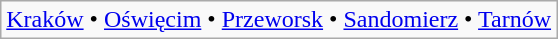<table class="wikitable">
<tr>
<td><a href='#'>Kraków</a> • <a href='#'>Oświęcim</a> • <a href='#'>Przeworsk</a> • <a href='#'>Sandomierz</a> • <a href='#'>Tarnów</a></td>
</tr>
</table>
